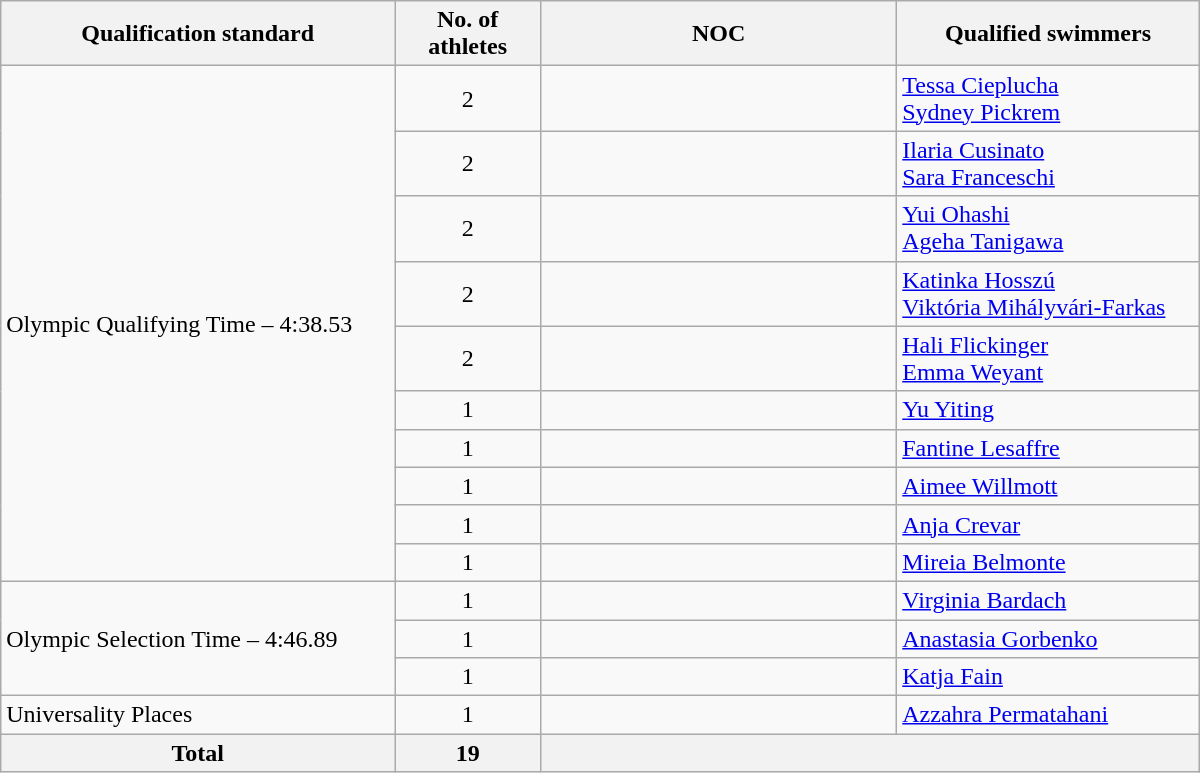<table class=wikitable style="text-align:left" width=800>
<tr>
<th>Qualification standard</th>
<th width=90>No. of athletes</th>
<th width=230>NOC</th>
<th>Qualified swimmers</th>
</tr>
<tr>
<td rowspan=10>Olympic Qualifying Time – 4:38.53</td>
<td align=center>2</td>
<td></td>
<td><a href='#'>Tessa Cieplucha</a><br><a href='#'>Sydney Pickrem</a></td>
</tr>
<tr>
<td align=center>2</td>
<td></td>
<td><a href='#'>Ilaria Cusinato</a><br><a href='#'>Sara Franceschi</a></td>
</tr>
<tr>
<td align=center>2</td>
<td></td>
<td><a href='#'>Yui Ohashi</a><br><a href='#'>Ageha Tanigawa</a></td>
</tr>
<tr>
<td align=center>2</td>
<td></td>
<td><a href='#'>Katinka Hosszú</a><br><a href='#'>Viktória Mihályvári-Farkas</a></td>
</tr>
<tr>
<td align=center>2</td>
<td></td>
<td><a href='#'>Hali Flickinger</a><br><a href='#'>Emma Weyant</a></td>
</tr>
<tr>
<td align=center>1</td>
<td></td>
<td><a href='#'>Yu Yiting</a></td>
</tr>
<tr>
<td align=center>1</td>
<td></td>
<td><a href='#'>Fantine Lesaffre</a></td>
</tr>
<tr>
<td align=center>1</td>
<td></td>
<td><a href='#'>Aimee Willmott</a></td>
</tr>
<tr>
<td align=center>1</td>
<td></td>
<td><a href='#'>Anja Crevar</a></td>
</tr>
<tr>
<td align=center>1</td>
<td></td>
<td><a href='#'>Mireia Belmonte</a></td>
</tr>
<tr>
<td rowspan=3>Olympic Selection Time – 4:46.89</td>
<td align=center>1</td>
<td></td>
<td><a href='#'>Virginia Bardach</a></td>
</tr>
<tr>
<td align=center>1</td>
<td></td>
<td><a href='#'>Anastasia Gorbenko</a></td>
</tr>
<tr>
<td align=center>1</td>
<td></td>
<td><a href='#'>Katja Fain</a></td>
</tr>
<tr>
<td>Universality Places</td>
<td align=center>1</td>
<td></td>
<td><a href='#'>Azzahra Permatahani</a></td>
</tr>
<tr>
<th><strong>Total</strong></th>
<th>19</th>
<th colspan=2></th>
</tr>
</table>
